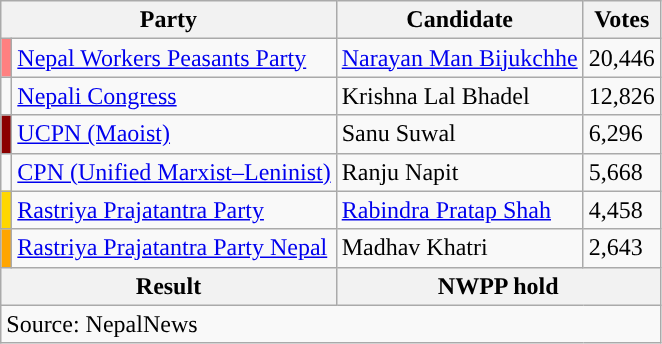<table class="wikitable">
<tr>
<th colspan="2">Party</th>
<th>Candidate</th>
<th>Votes</th>
</tr>
<tr>
<td style="background-color:#FF8080"></td>
<td><a href='#'>Nepal Workers Peasants Party</a></td>
<td><a href='#'>Narayan Man Bijukchhe</a></td>
<td>20,446</td>
</tr>
<tr>
<td style="background-color:"></td>
<td><a href='#'>Nepali Congress</a></td>
<td>Krishna Lal Bhadel</td>
<td>12,826</td>
</tr>
<tr>
<td style="background-color:darkred"></td>
<td><a href='#'>UCPN (Maoist)</a></td>
<td>Sanu Suwal</td>
<td>6,296</td>
</tr>
<tr>
<td style="background-color:"></td>
<td><a href='#'>CPN (Unified Marxist–Leninist)</a></td>
<td>Ranju Napit</td>
<td>5,668</td>
</tr>
<tr>
<td style="background-color:gold"></td>
<td><a href='#'>Rastriya Prajatantra Party</a></td>
<td><a href='#'>Rabindra Pratap Shah</a></td>
<td>4,458</td>
</tr>
<tr>
<td style="background-color:orange"></td>
<td><a href='#'>Rastriya Prajatantra Party Nepal</a></td>
<td>Madhav Khatri</td>
<td>2,643</td>
</tr>
<tr>
<th colspan="2">Result</th>
<th colspan="2">NWPP hold</th>
</tr>
<tr>
<td colspan="4">Source: NepalNews</td>
</tr>
</table>
